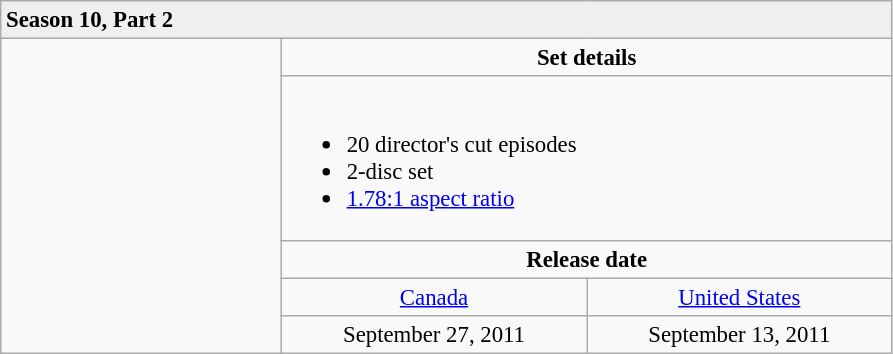<table class="wikitable" style="font-size: 95%;">
<tr style="background:#EFEFEF">
<td colspan="5"><strong>Season 10, Part 2</strong></td>
</tr>
<tr valign="top">
<td rowspan="5" valign="center" align="center" width="180"></td>
<td align="center" width="400" colspan="3"><strong>Set details</strong> </td>
</tr>
<tr valign="top">
<td colspan="3" align="left" width="400" height="100"><br><ul><li>20 director's cut episodes</li><li>2-disc set</li><li><a href='#'>1.78:1 aspect ratio</a></li></ul></td>
</tr>
<tr>
<td colspan="3" align="center"><strong>Release date</strong></td>
</tr>
<tr>
<td align="center"> <a href='#'>Canada</a></td>
<td align="center"> <a href='#'>United States</a></td>
</tr>
<tr>
<td align="center">September 27, 2011</td>
<td align="center">September 13, 2011</td>
</tr>
</table>
